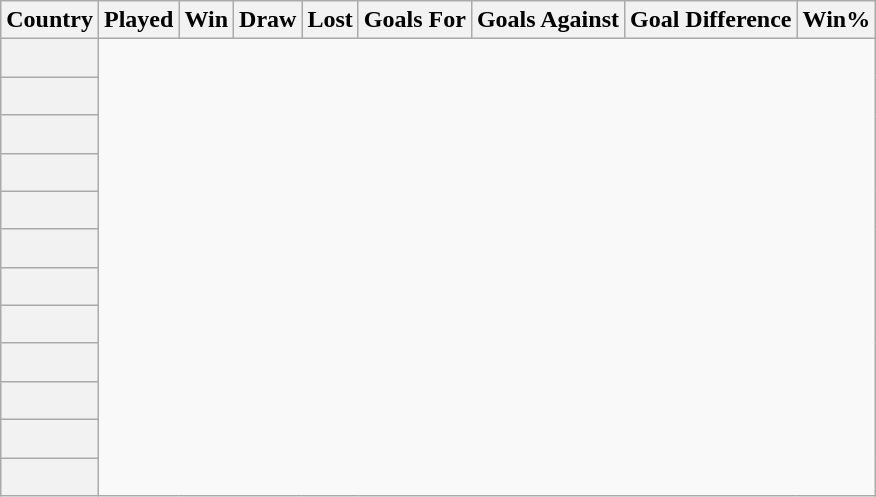<table class="wikitable sortable plainrowheaders" style="text-align:center">
<tr>
<th scope="col">Country</th>
<th scope="col">Played</th>
<th scope="col">Win</th>
<th scope="col">Draw</th>
<th scope="col">Lost</th>
<th scope="col">Goals For</th>
<th scope="col">Goals Against</th>
<th scope="col">Goal Difference</th>
<th scope="col">Win%</th>
</tr>
<tr>
<th scope="row" align=left><br></th>
</tr>
<tr>
<th scope="row" align=left><br></th>
</tr>
<tr>
<th scope="row" align=left><br></th>
</tr>
<tr>
<th scope="row" align=left><br></th>
</tr>
<tr>
<th scope="row" align=left><br></th>
</tr>
<tr>
<th scope="row" align=left><br></th>
</tr>
<tr>
<th scope="row" align=left><br></th>
</tr>
<tr>
<th scope="row" align=left><br></th>
</tr>
<tr>
<th scope="row" align=left><br></th>
</tr>
<tr>
<th scope="row" align=left><br></th>
</tr>
<tr>
<th scope="row" align=left><br></th>
</tr>
<tr>
<th scope="row" align=left><br></th>
</tr>
</table>
